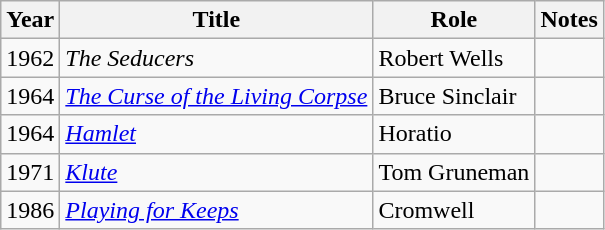<table class="wikitable">
<tr>
<th>Year</th>
<th>Title</th>
<th>Role</th>
<th>Notes</th>
</tr>
<tr>
<td>1962</td>
<td><em>The Seducers</em></td>
<td>Robert Wells</td>
<td></td>
</tr>
<tr>
<td>1964</td>
<td><em><a href='#'>The Curse of the Living Corpse</a></em></td>
<td>Bruce Sinclair</td>
<td></td>
</tr>
<tr>
<td>1964</td>
<td><em><a href='#'>Hamlet</a></em></td>
<td>Horatio</td>
<td></td>
</tr>
<tr>
<td>1971</td>
<td><em><a href='#'>Klute</a></em></td>
<td>Tom Gruneman</td>
<td></td>
</tr>
<tr>
<td>1986</td>
<td><em><a href='#'>Playing for Keeps</a></em></td>
<td>Cromwell</td>
<td></td>
</tr>
</table>
